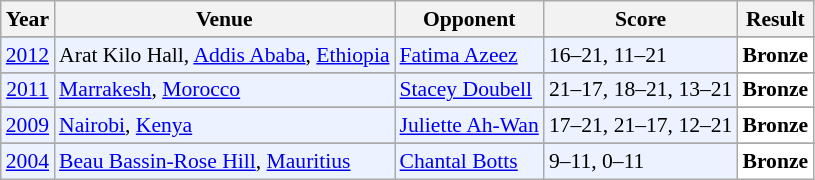<table class="sortable wikitable" style="font-size: 90%;">
<tr>
<th>Year</th>
<th>Venue</th>
<th>Opponent</th>
<th>Score</th>
<th>Result</th>
</tr>
<tr>
</tr>
<tr style="background:#ECF2FF">
<td align="center"><a href='#'>2012</a></td>
<td align="left">Arat Kilo Hall, <a href='#'>Addis Ababa</a>, <a href='#'>Ethiopia</a></td>
<td align="left"> <a href='#'>Fatima Azeez</a></td>
<td align="left">16–21, 11–21</td>
<td style="text-align:left; background:white"> <strong>Bronze</strong></td>
</tr>
<tr>
</tr>
<tr style="background:#ECF2FF">
<td align="center"><a href='#'>2011</a></td>
<td align="left"><a href='#'>Marrakesh</a>, <a href='#'>Morocco</a></td>
<td align="left"> <a href='#'>Stacey Doubell</a></td>
<td align="left">21–17, 18–21, 13–21</td>
<td style="text-align:left; background:white"> <strong>Bronze</strong></td>
</tr>
<tr>
</tr>
<tr style="background:#ECF2FF">
<td align="center"><a href='#'>2009</a></td>
<td align="left"><a href='#'>Nairobi</a>, <a href='#'>Kenya</a></td>
<td align="left"> <a href='#'>Juliette Ah-Wan</a></td>
<td align="left">17–21, 21–17, 12–21</td>
<td style="text-align:left; background:white"> <strong>Bronze</strong></td>
</tr>
<tr>
</tr>
<tr style="background:#ECF2FF">
<td align="center"><a href='#'>2004</a></td>
<td align="left"><a href='#'>Beau Bassin-Rose Hill</a>, <a href='#'>Mauritius</a></td>
<td align="left"> <a href='#'>Chantal Botts</a></td>
<td align="left">9–11, 0–11</td>
<td style="text-align:left; background:white"> <strong>Bronze</strong></td>
</tr>
</table>
